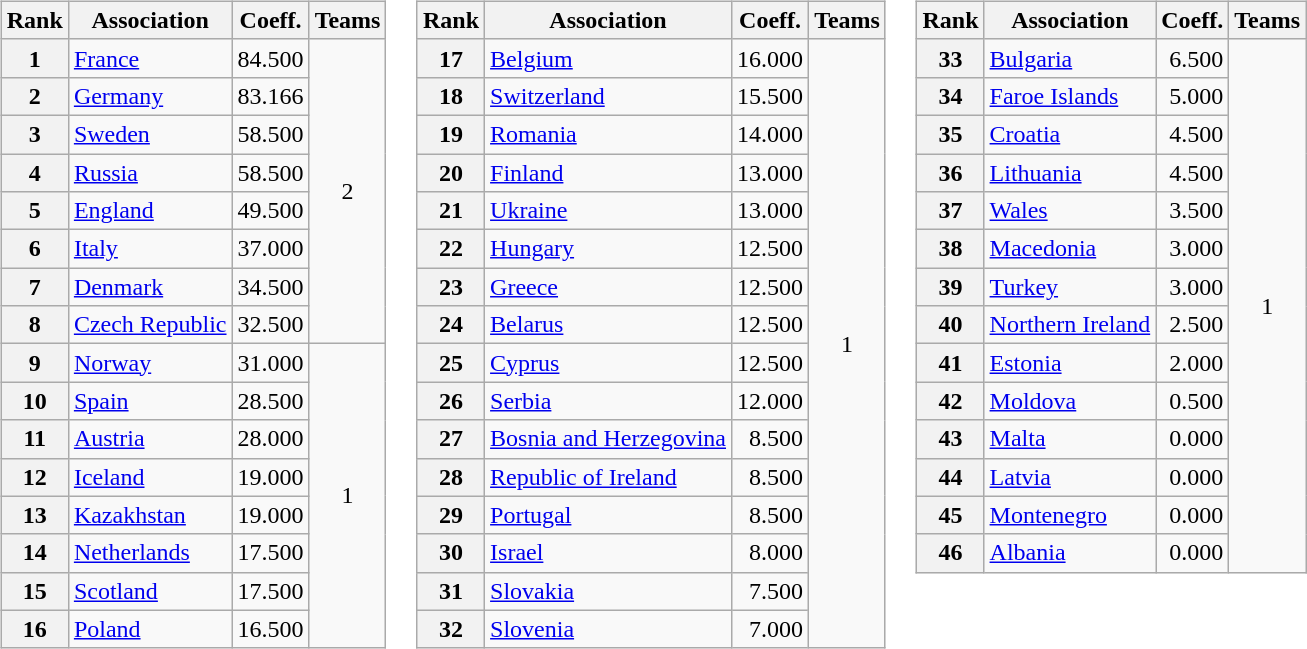<table>
<tr valign=top>
<td><br><table class="wikitable">
<tr>
<th>Rank</th>
<th>Association</th>
<th>Coeff.</th>
<th>Teams</th>
</tr>
<tr>
<th>1</th>
<td> <a href='#'>France</a></td>
<td align=right>84.500</td>
<td align=center rowspan=8>2</td>
</tr>
<tr>
<th>2</th>
<td> <a href='#'>Germany</a></td>
<td align=right>83.166</td>
</tr>
<tr>
<th>3</th>
<td> <a href='#'>Sweden</a></td>
<td align=right>58.500</td>
</tr>
<tr>
<th>4</th>
<td> <a href='#'>Russia</a></td>
<td align=right>58.500</td>
</tr>
<tr>
<th>5</th>
<td> <a href='#'>England</a></td>
<td align=right>49.500</td>
</tr>
<tr>
<th>6</th>
<td> <a href='#'>Italy</a></td>
<td align=right>37.000</td>
</tr>
<tr>
<th>7</th>
<td> <a href='#'>Denmark</a></td>
<td align=right>34.500</td>
</tr>
<tr>
<th>8</th>
<td> <a href='#'>Czech Republic</a></td>
<td align=right>32.500</td>
</tr>
<tr>
<th>9</th>
<td> <a href='#'>Norway</a></td>
<td align=right>31.000</td>
<td align=center rowspan=8>1</td>
</tr>
<tr>
<th>10</th>
<td> <a href='#'>Spain</a></td>
<td align=right>28.500</td>
</tr>
<tr>
<th>11</th>
<td> <a href='#'>Austria</a></td>
<td align=right>28.000</td>
</tr>
<tr>
<th>12</th>
<td> <a href='#'>Iceland</a></td>
<td align=right>19.000</td>
</tr>
<tr>
<th>13</th>
<td> <a href='#'>Kazakhstan</a></td>
<td align=right>19.000</td>
</tr>
<tr>
<th>14</th>
<td> <a href='#'>Netherlands</a></td>
<td align=right>17.500</td>
</tr>
<tr>
<th>15</th>
<td> <a href='#'>Scotland</a></td>
<td align=right>17.500</td>
</tr>
<tr>
<th>16</th>
<td> <a href='#'>Poland</a></td>
<td align=right>16.500</td>
</tr>
</table>
</td>
<td><br><table class="wikitable">
<tr>
<th>Rank</th>
<th>Association</th>
<th>Coeff.</th>
<th>Teams</th>
</tr>
<tr>
<th>17</th>
<td> <a href='#'>Belgium</a></td>
<td align=right>16.000</td>
<td align=center rowspan=16>1</td>
</tr>
<tr>
<th>18</th>
<td> <a href='#'>Switzerland</a></td>
<td align=right>15.500</td>
</tr>
<tr>
<th>19</th>
<td> <a href='#'>Romania</a></td>
<td align=right>14.000</td>
</tr>
<tr>
<th>20</th>
<td> <a href='#'>Finland</a></td>
<td align=right>13.000</td>
</tr>
<tr>
<th>21</th>
<td> <a href='#'>Ukraine</a></td>
<td align=right>13.000</td>
</tr>
<tr>
<th>22</th>
<td> <a href='#'>Hungary</a></td>
<td align=right>12.500</td>
</tr>
<tr>
<th>23</th>
<td> <a href='#'>Greece</a></td>
<td align=right>12.500</td>
</tr>
<tr>
<th>24</th>
<td> <a href='#'>Belarus</a></td>
<td align=right>12.500</td>
</tr>
<tr>
<th>25</th>
<td> <a href='#'>Cyprus</a></td>
<td align=right>12.500</td>
</tr>
<tr>
<th>26</th>
<td> <a href='#'>Serbia</a></td>
<td align=right>12.000</td>
</tr>
<tr>
<th>27</th>
<td> <a href='#'>Bosnia and Herzegovina</a></td>
<td align=right>8.500</td>
</tr>
<tr>
<th>28</th>
<td> <a href='#'>Republic of Ireland</a></td>
<td align=right>8.500</td>
</tr>
<tr>
<th>29</th>
<td> <a href='#'>Portugal</a></td>
<td align=right>8.500</td>
</tr>
<tr>
<th>30</th>
<td> <a href='#'>Israel</a></td>
<td align=right>8.000</td>
</tr>
<tr>
<th>31</th>
<td> <a href='#'>Slovakia</a></td>
<td align=right>7.500</td>
</tr>
<tr>
<th>32</th>
<td> <a href='#'>Slovenia</a></td>
<td align=right>7.000</td>
</tr>
</table>
</td>
<td><br><table class="wikitable">
<tr>
<th>Rank</th>
<th>Association</th>
<th>Coeff.</th>
<th>Teams</th>
</tr>
<tr>
<th>33</th>
<td> <a href='#'>Bulgaria</a></td>
<td align=right>6.500</td>
<td align=center rowspan=14>1</td>
</tr>
<tr>
<th>34</th>
<td> <a href='#'>Faroe Islands</a></td>
<td align=right>5.000</td>
</tr>
<tr>
<th>35</th>
<td> <a href='#'>Croatia</a></td>
<td align=right>4.500</td>
</tr>
<tr>
<th>36</th>
<td> <a href='#'>Lithuania</a></td>
<td align=right>4.500</td>
</tr>
<tr>
<th>37</th>
<td> <a href='#'>Wales</a></td>
<td align=right>3.500</td>
</tr>
<tr>
<th>38</th>
<td> <a href='#'>Macedonia</a></td>
<td align=right>3.000</td>
</tr>
<tr>
<th>39</th>
<td> <a href='#'>Turkey</a></td>
<td align=right>3.000</td>
</tr>
<tr>
<th>40</th>
<td> <a href='#'>Northern Ireland</a></td>
<td align=right>2.500</td>
</tr>
<tr>
<th>41</th>
<td> <a href='#'>Estonia</a></td>
<td align=right>2.000</td>
</tr>
<tr>
<th>42</th>
<td> <a href='#'>Moldova</a></td>
<td align=right>0.500</td>
</tr>
<tr>
<th>43</th>
<td> <a href='#'>Malta</a></td>
<td align=right>0.000</td>
</tr>
<tr>
<th>44</th>
<td> <a href='#'>Latvia</a></td>
<td align=right>0.000</td>
</tr>
<tr>
<th>45</th>
<td> <a href='#'>Montenegro</a></td>
<td align=right>0.000</td>
</tr>
<tr>
<th>46</th>
<td> <a href='#'>Albania</a></td>
<td align=right>0.000</td>
</tr>
</table>
</td>
</tr>
</table>
